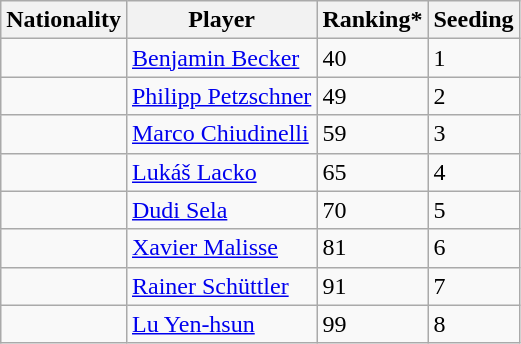<table class="wikitable" border="1">
<tr>
<th>Nationality</th>
<th>Player</th>
<th>Ranking*</th>
<th>Seeding</th>
</tr>
<tr>
<td></td>
<td><a href='#'>Benjamin Becker</a></td>
<td>40</td>
<td>1</td>
</tr>
<tr>
<td></td>
<td><a href='#'>Philipp Petzschner</a></td>
<td>49</td>
<td>2</td>
</tr>
<tr>
<td></td>
<td><a href='#'>Marco Chiudinelli</a></td>
<td>59</td>
<td>3</td>
</tr>
<tr>
<td></td>
<td><a href='#'>Lukáš Lacko</a></td>
<td>65</td>
<td>4</td>
</tr>
<tr>
<td></td>
<td><a href='#'>Dudi Sela</a></td>
<td>70</td>
<td>5</td>
</tr>
<tr>
<td></td>
<td><a href='#'>Xavier Malisse</a></td>
<td>81</td>
<td>6</td>
</tr>
<tr>
<td></td>
<td><a href='#'>Rainer Schüttler</a></td>
<td>91</td>
<td>7</td>
</tr>
<tr>
<td></td>
<td><a href='#'>Lu Yen-hsun</a></td>
<td>99</td>
<td>8</td>
</tr>
</table>
